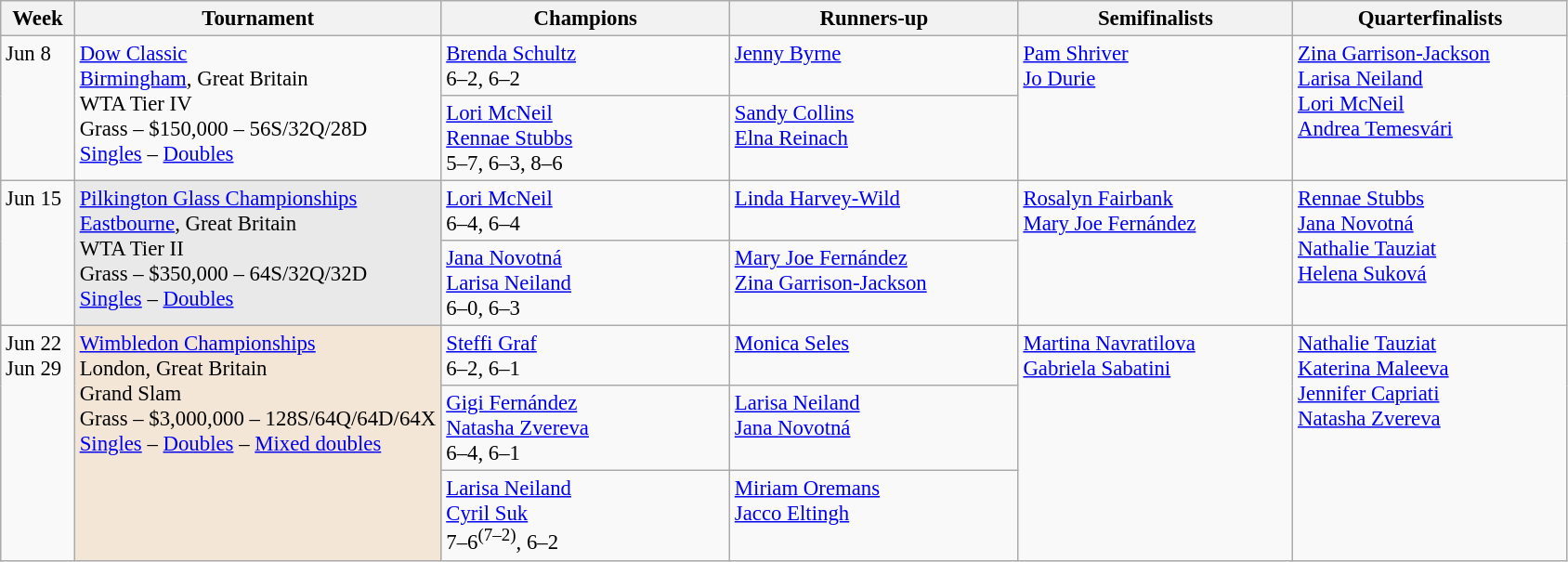<table class=wikitable style=font-size:95%>
<tr>
<th style="width:46px;">Week</th>
<th style="width:256px;">Tournament</th>
<th style="width:200px;">Champions</th>
<th style="width:200px;">Runners-up</th>
<th style="width:190px;">Semifinalists</th>
<th style="width:190px;">Quarterfinalists</th>
</tr>
<tr valign=top>
<td rowspan=2>Jun 8</td>
<td rowspan="2"><a href='#'>Dow Classic</a><br><a href='#'>Birmingham</a>, Great Britain<br>WTA Tier IV<br>Grass – $150,000 – 56S/32Q/28D<br><a href='#'>Singles</a> – <a href='#'>Doubles</a></td>
<td> <a href='#'>Brenda Schultz</a><br>6–2, 6–2</td>
<td> <a href='#'>Jenny Byrne</a></td>
<td rowspan=2> <a href='#'>Pam Shriver</a> <br>  <a href='#'>Jo Durie</a></td>
<td rowspan=2> <a href='#'>Zina Garrison-Jackson</a> <br>  <a href='#'>Larisa Neiland</a> <br>  <a href='#'>Lori McNeil</a> <br>  <a href='#'>Andrea Temesvári</a></td>
</tr>
<tr valign=top>
<td> <a href='#'>Lori McNeil</a><br> <a href='#'>Rennae Stubbs</a><br>5–7, 6–3, 8–6</td>
<td> <a href='#'>Sandy Collins</a><br> <a href='#'>Elna Reinach</a></td>
</tr>
<tr valign=top>
<td rowspan=2>Jun 15</td>
<td rowspan="2" style="background:#e9e9e9;"><a href='#'>Pilkington Glass Championships</a><br><a href='#'>Eastbourne</a>, Great Britain<br>WTA Tier II<br>Grass – $350,000 – 64S/32Q/32D<br><a href='#'>Singles</a> – <a href='#'>Doubles</a></td>
<td> <a href='#'>Lori McNeil</a><br>6–4, 6–4</td>
<td> <a href='#'>Linda Harvey-Wild</a></td>
<td rowspan=2> <a href='#'>Rosalyn Fairbank</a> <br>  <a href='#'>Mary Joe Fernández</a></td>
<td rowspan=2> <a href='#'>Rennae Stubbs</a> <br>  <a href='#'>Jana Novotná</a> <br>  <a href='#'>Nathalie Tauziat</a> <br>  <a href='#'>Helena Suková</a></td>
</tr>
<tr valign=top>
<td> <a href='#'>Jana Novotná</a><br> <a href='#'>Larisa Neiland</a><br>6–0, 6–3</td>
<td> <a href='#'>Mary Joe Fernández</a><br> <a href='#'>Zina Garrison-Jackson</a></td>
</tr>
<tr valign=top>
<td rowspan=3>Jun 22<br>Jun 29</td>
<td rowspan=3 style="background:#F3E6D7;"><a href='#'>Wimbledon Championships</a><br>London, Great Britain<br>Grand Slam<br>Grass – $3,000,000 – 128S/64Q/64D/64X<br><a href='#'>Singles</a> – <a href='#'>Doubles</a> – <a href='#'>Mixed doubles</a></td>
<td> <a href='#'>Steffi Graf</a><br>6–2, 6–1</td>
<td> <a href='#'>Monica Seles</a></td>
<td rowspan=3> <a href='#'>Martina Navratilova</a> <br>  <a href='#'>Gabriela Sabatini</a></td>
<td rowspan=3> <a href='#'>Nathalie Tauziat</a> <br>  <a href='#'>Katerina Maleeva</a> <br>  <a href='#'>Jennifer Capriati</a> <br>  <a href='#'>Natasha Zvereva</a></td>
</tr>
<tr valign=top>
<td> <a href='#'>Gigi Fernández</a><br> <a href='#'>Natasha Zvereva</a><br>6–4, 6–1</td>
<td> <a href='#'>Larisa Neiland</a><br> <a href='#'>Jana Novotná</a></td>
</tr>
<tr valign=top>
<td> <a href='#'>Larisa Neiland</a><br> <a href='#'>Cyril Suk</a><br>7–6<sup>(7–2)</sup>, 6–2</td>
<td> <a href='#'>Miriam Oremans</a><br> <a href='#'>Jacco Eltingh</a></td>
</tr>
</table>
